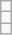<table class="wikitable">
<tr>
<td></td>
</tr>
<tr>
<td></td>
</tr>
<tr>
<td></td>
</tr>
</table>
